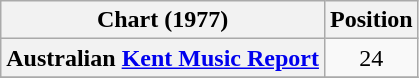<table class="wikitable sortable plainrowheaders">
<tr>
<th scope="col">Chart (1977)</th>
<th scope="col">Position</th>
</tr>
<tr>
<th scope="row">Australian <a href='#'>Kent Music Report</a></th>
<td style="text-align:center;">24</td>
</tr>
<tr>
</tr>
</table>
